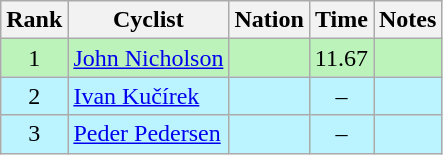<table class="wikitable sortable" style="text-align:center">
<tr>
<th>Rank</th>
<th>Cyclist</th>
<th>Nation</th>
<th>Time</th>
<th>Notes</th>
</tr>
<tr bgcolor=bbf3bb>
<td>1</td>
<td align=left data-sort-value="Nicholson, John"><a href='#'>John Nicholson</a></td>
<td align=left></td>
<td>11.67</td>
<td></td>
</tr>
<tr bgcolor=bbf3ff>
<td>2</td>
<td align=left data-sort-value="Kučírek, Ivan"><a href='#'>Ivan Kučírek</a></td>
<td align=left></td>
<td>–</td>
<td></td>
</tr>
<tr bgcolor=bbf3ff>
<td>3</td>
<td align=left data-sort-value="Pedersen, Peder"><a href='#'>Peder Pedersen</a></td>
<td align=left></td>
<td>–</td>
<td></td>
</tr>
</table>
